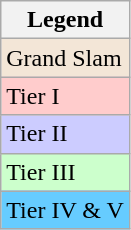<table class="wikitable sortable mw-collapsible mw-collapsed">
<tr>
<th>Legend</th>
</tr>
<tr style="background:#f3e6d7;">
<td>Grand Slam</td>
</tr>
<tr style="background:#fcc;">
<td>Tier I</td>
</tr>
<tr style="background:#ccf;">
<td>Tier II</td>
</tr>
<tr style="background:#cfc;">
<td>Tier III</td>
</tr>
<tr style="background:#6cf;">
<td>Tier IV & V</td>
</tr>
</table>
